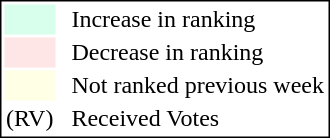<table style="border:1px solid black;">
<tr>
<td style="background:#D8FFEB; width:20px;"></td>
<td> </td>
<td>Increase in ranking</td>
</tr>
<tr>
<td style="background:#FFE6E6; width:20px;"></td>
<td> </td>
<td>Decrease in ranking</td>
</tr>
<tr>
<td style="background:#FFFFE6; width:20px;"></td>
<td> </td>
<td>Not ranked previous week</td>
</tr>
<tr>
<td>(RV)</td>
<td> </td>
<td>Received Votes</td>
</tr>
</table>
